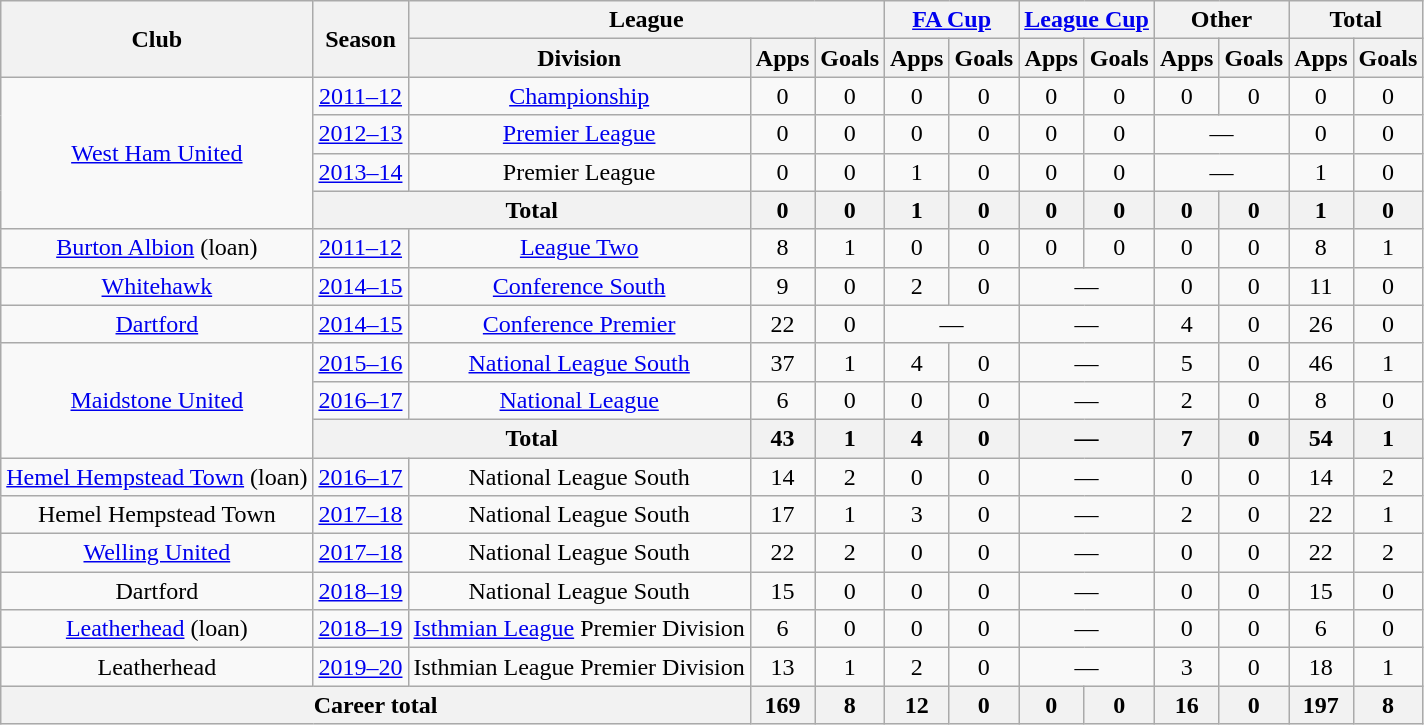<table class="wikitable" style="text-align: center;">
<tr>
<th rowspan="2">Club</th>
<th rowspan="2">Season</th>
<th colspan="3">League</th>
<th colspan="2"><a href='#'>FA Cup</a></th>
<th colspan="2"><a href='#'>League Cup</a></th>
<th colspan="2">Other</th>
<th colspan="2">Total</th>
</tr>
<tr>
<th>Division</th>
<th>Apps</th>
<th>Goals</th>
<th>Apps</th>
<th>Goals</th>
<th>Apps</th>
<th>Goals</th>
<th>Apps</th>
<th>Goals</th>
<th>Apps</th>
<th>Goals</th>
</tr>
<tr>
<td rowspan="4" valign="center"><a href='#'>West Ham United</a></td>
<td><a href='#'>2011–12</a></td>
<td><a href='#'>Championship</a></td>
<td>0</td>
<td>0</td>
<td>0</td>
<td>0</td>
<td>0</td>
<td>0</td>
<td>0</td>
<td>0</td>
<td>0</td>
<td>0</td>
</tr>
<tr>
<td><a href='#'>2012–13</a></td>
<td><a href='#'>Premier League</a></td>
<td>0</td>
<td>0</td>
<td>0</td>
<td>0</td>
<td>0</td>
<td>0</td>
<td colspan="2">—</td>
<td>0</td>
<td>0</td>
</tr>
<tr>
<td><a href='#'>2013–14</a></td>
<td>Premier League</td>
<td>0</td>
<td>0</td>
<td>1</td>
<td>0</td>
<td>0</td>
<td>0</td>
<td colspan="2">—</td>
<td>1</td>
<td>0</td>
</tr>
<tr>
<th colspan="2">Total</th>
<th>0</th>
<th>0</th>
<th>1</th>
<th>0</th>
<th>0</th>
<th>0</th>
<th>0</th>
<th>0</th>
<th>1</th>
<th>0</th>
</tr>
<tr>
<td rowspan="1" valign="center"><a href='#'>Burton Albion</a> (loan)</td>
<td><a href='#'>2011–12</a></td>
<td><a href='#'>League Two</a></td>
<td>8</td>
<td>1</td>
<td>0</td>
<td>0</td>
<td>0</td>
<td>0</td>
<td>0</td>
<td>0</td>
<td>8</td>
<td>1</td>
</tr>
<tr>
<td rowspan="1" valign="center"><a href='#'>Whitehawk</a></td>
<td><a href='#'>2014–15</a></td>
<td><a href='#'>Conference South</a></td>
<td>9</td>
<td>0</td>
<td>2</td>
<td>0</td>
<td colspan="2">—</td>
<td>0</td>
<td>0</td>
<td>11</td>
<td>0</td>
</tr>
<tr>
<td rowspan="1" valign="center"><a href='#'>Dartford</a></td>
<td><a href='#'>2014–15</a></td>
<td><a href='#'>Conference Premier</a></td>
<td>22</td>
<td>0</td>
<td colspan="2">—</td>
<td colspan="2">—</td>
<td>4</td>
<td>0</td>
<td>26</td>
<td>0</td>
</tr>
<tr>
<td rowspan="3" valign="center"><a href='#'>Maidstone United</a></td>
<td><a href='#'>2015–16</a></td>
<td><a href='#'>National League South</a></td>
<td>37</td>
<td>1</td>
<td>4</td>
<td>0</td>
<td colspan="2">—</td>
<td>5</td>
<td>0</td>
<td>46</td>
<td>1</td>
</tr>
<tr>
<td><a href='#'>2016–17</a></td>
<td><a href='#'>National League</a></td>
<td>6</td>
<td>0</td>
<td>0</td>
<td>0</td>
<td colspan="2">—</td>
<td>2</td>
<td>0</td>
<td>8</td>
<td>0</td>
</tr>
<tr>
<th colspan="2">Total</th>
<th>43</th>
<th>1</th>
<th>4</th>
<th>0</th>
<th colspan="2">—</th>
<th>7</th>
<th>0</th>
<th>54</th>
<th>1</th>
</tr>
<tr>
<td rowspan="1" valign="center"><a href='#'>Hemel Hempstead Town</a> (loan)</td>
<td><a href='#'>2016–17</a></td>
<td>National League South</td>
<td>14</td>
<td>2</td>
<td>0</td>
<td>0</td>
<td colspan="2">—</td>
<td>0</td>
<td>0</td>
<td>14</td>
<td>2</td>
</tr>
<tr>
<td rowspan="1" valign="center">Hemel Hempstead Town</td>
<td><a href='#'>2017–18</a></td>
<td>National League South</td>
<td>17</td>
<td>1</td>
<td>3</td>
<td>0</td>
<td colspan="2">—</td>
<td>2</td>
<td>0</td>
<td>22</td>
<td>1</td>
</tr>
<tr>
<td rowspan="1" valign="center"><a href='#'>Welling United</a></td>
<td><a href='#'>2017–18</a></td>
<td>National League South</td>
<td>22</td>
<td>2</td>
<td>0</td>
<td>0</td>
<td colspan="2">—</td>
<td>0</td>
<td>0</td>
<td>22</td>
<td>2</td>
</tr>
<tr>
<td rowspan="1" valign="center">Dartford</td>
<td><a href='#'>2018–19</a></td>
<td>National League South</td>
<td>15</td>
<td>0</td>
<td>0</td>
<td>0</td>
<td colspan="2">—</td>
<td>0</td>
<td>0</td>
<td>15</td>
<td>0</td>
</tr>
<tr>
<td rowspan="1" valign="center"><a href='#'>Leatherhead</a> (loan)</td>
<td><a href='#'>2018–19</a></td>
<td><a href='#'>Isthmian League</a> Premier Division</td>
<td>6</td>
<td>0</td>
<td>0</td>
<td>0</td>
<td colspan="2">—</td>
<td>0</td>
<td>0</td>
<td>6</td>
<td>0</td>
</tr>
<tr>
<td rowspan="1" valign="center">Leatherhead</td>
<td><a href='#'>2019–20</a></td>
<td>Isthmian League Premier Division</td>
<td>13</td>
<td>1</td>
<td>2</td>
<td>0</td>
<td colspan="2">—</td>
<td>3</td>
<td>0</td>
<td>18</td>
<td>1</td>
</tr>
<tr>
<th colspan="3">Career total</th>
<th>169</th>
<th>8</th>
<th>12</th>
<th>0</th>
<th>0</th>
<th>0</th>
<th>16</th>
<th>0</th>
<th>197</th>
<th>8</th>
</tr>
</table>
